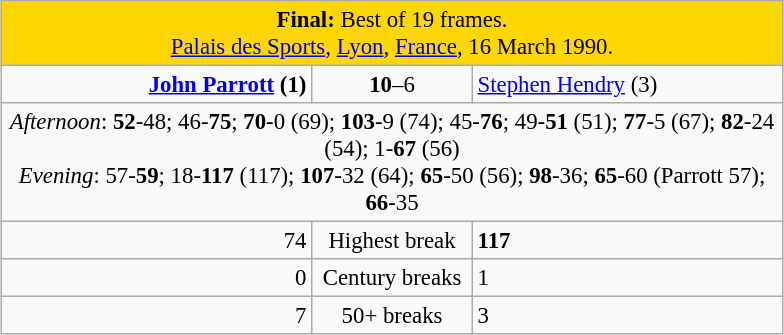<table class="wikitable" style="font-size: 95%; margin: 1em auto 1em auto;">
<tr>
<td colspan="3" align="center" bgcolor="#ffd700"><strong>Final:</strong> Best of 19 frames.<br><a href='#'>Palais des Sports</a>, <a href='#'>Lyon</a>, <a href='#'>France</a>, 16 March 1990.</td>
</tr>
<tr>
<td width="200" align="right"><strong><a href='#'>John Parrott</a> (1)</strong><br></td>
<td width="100" align="center"><strong>10</strong>–6</td>
<td width="200"><a href='#'>Stephen Hendry</a> (3)<br></td>
</tr>
<tr>
<td colspan="3" align="center" style="font-size: 100%"><em>Afternoon</em>: <strong>52</strong>-48; 46-<strong>75</strong>; <strong>70</strong>-0 (69); <strong>103</strong>-9 (74); 45-<strong>76</strong>; 49-<strong>51</strong> (51); <strong>77</strong>-5 (67); <strong>82</strong>-24 (54); 1-<strong>67</strong> (56)<br><em>Evening</em>: 57-<strong>59</strong>; 18-<strong>117</strong> (117); <strong>107</strong>-32 (64); <strong>65</strong>-50 (56); <strong>98</strong>-36; <strong>65</strong>-60 (Parrott 57); <strong>66</strong>-35</td>
</tr>
<tr>
<td align="right">74</td>
<td align="center">Highest break</td>
<td align="left"><strong>117</strong></td>
</tr>
<tr>
<td align="right">0</td>
<td align="center">Century breaks</td>
<td align="left">1</td>
</tr>
<tr>
<td align="right">7</td>
<td align="center">50+ breaks</td>
<td align="left">3</td>
</tr>
</table>
